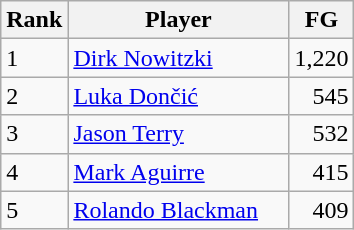<table class="wikitable">
<tr>
<th scope="col">Rank</th>
<th scope="col" width="140px">Player</th>
<th scope="col">FG</th>
</tr>
<tr>
<td>1</td>
<td><a href='#'>Dirk Nowitzki</a></td>
<td align="right">1,220</td>
</tr>
<tr>
<td>2</td>
<td><a href='#'>Luka Dončić</a></td>
<td align="right">545</td>
</tr>
<tr>
<td>3</td>
<td><a href='#'>Jason Terry</a></td>
<td align="right">532</td>
</tr>
<tr>
<td>4</td>
<td><a href='#'>Mark Aguirre</a></td>
<td align="right">415</td>
</tr>
<tr>
<td>5</td>
<td><a href='#'>Rolando Blackman</a></td>
<td align="right">409</td>
</tr>
</table>
